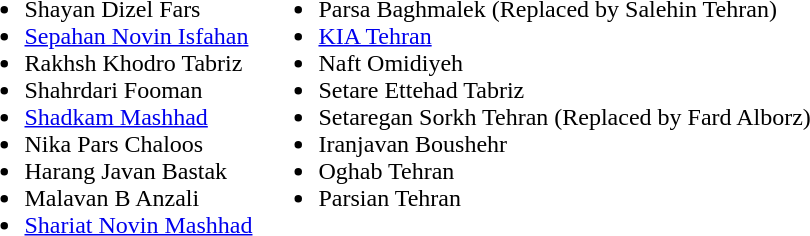<table>
<tr style="vertical-align: top;">
<td><br><ul><li>Shayan Dizel Fars</li><li><a href='#'>Sepahan Novin Isfahan</a></li><li>Rakhsh Khodro Tabriz</li><li>Shahrdari Fooman</li><li><a href='#'>Shadkam Mashhad</a></li><li>Nika Pars Chaloos</li><li>Harang Javan Bastak</li><li>Malavan B Anzali</li><li><a href='#'>Shariat Novin Mashhad</a></li></ul></td>
<td><br><ul><li>Parsa Baghmalek (Replaced by Salehin Tehran)</li><li><a href='#'>KIA Tehran</a></li><li>Naft Omidiyeh</li><li>Setare Ettehad Tabriz</li><li>Setaregan Sorkh Tehran (Replaced by Fard Alborz)</li><li>Iranjavan Boushehr</li><li>Oghab Tehran</li><li>Parsian Tehran</li></ul></td>
</tr>
</table>
